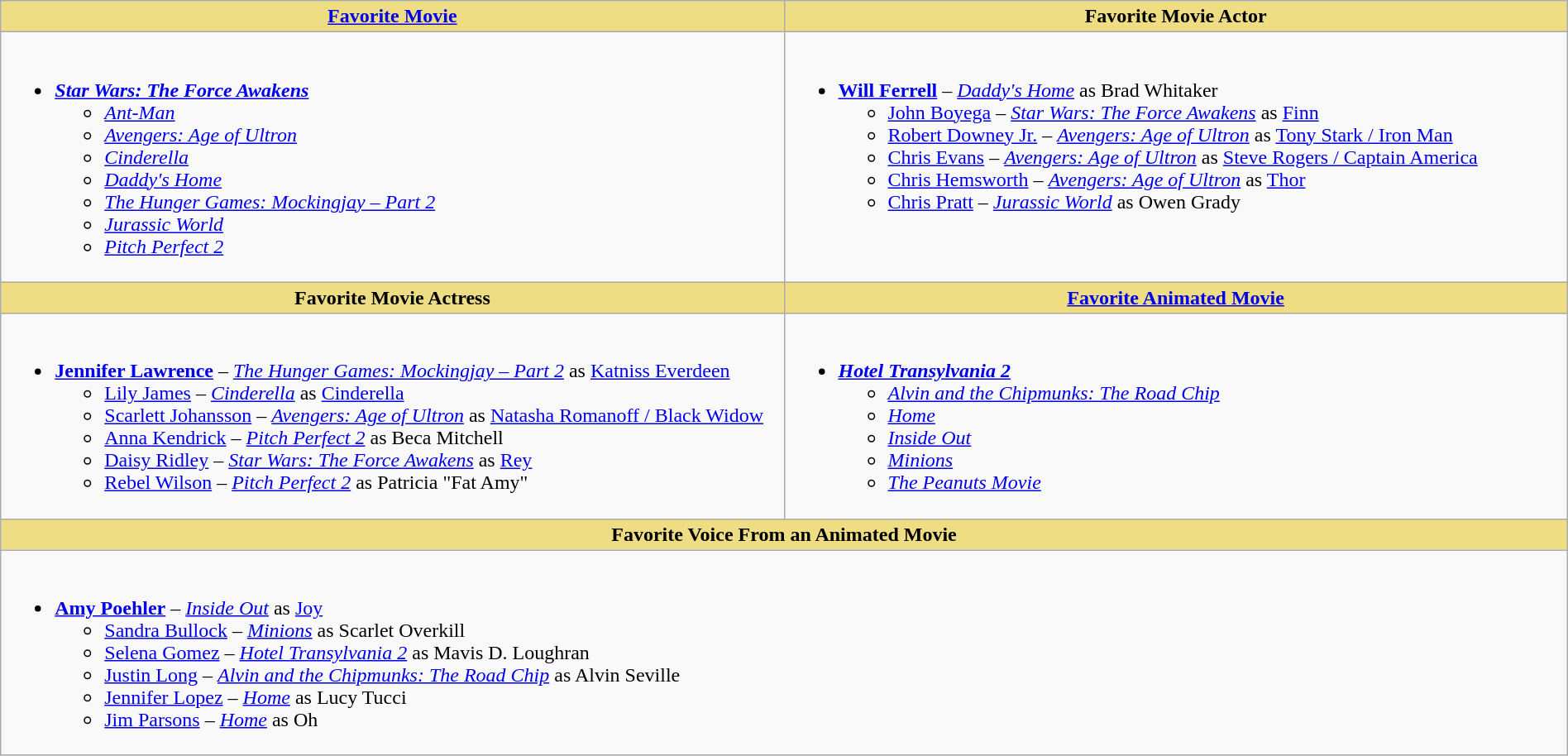<table class="wikitable" style="width:100%;">
<tr>
<th style="background:#EEDD82; width:50%"><a href='#'>Favorite Movie</a></th>
<th style="background:#EEDD82; width:50%">Favorite Movie Actor</th>
</tr>
<tr>
<td valign="top"><br><ul><li><strong><em><a href='#'>Star Wars: The Force Awakens</a></em></strong><ul><li><em><a href='#'>Ant-Man</a></em></li><li><em><a href='#'>Avengers: Age of Ultron</a></em></li><li><em><a href='#'>Cinderella</a></em></li><li><em><a href='#'>Daddy's Home</a></em></li><li><em><a href='#'>The Hunger Games: Mockingjay&nbsp;– Part 2</a></em></li><li><em><a href='#'>Jurassic World</a></em></li><li><em><a href='#'>Pitch Perfect 2</a></em></li></ul></li></ul></td>
<td valign="top"><br><ul><li><strong><a href='#'>Will Ferrell</a></strong> – <em><a href='#'>Daddy's Home</a></em> as Brad Whitaker<ul><li><a href='#'>John Boyega</a> – <em><a href='#'>Star Wars: The Force Awakens</a></em> as <a href='#'>Finn</a></li><li><a href='#'>Robert Downey Jr.</a> – <em><a href='#'>Avengers: Age of Ultron</a></em> as <a href='#'>Tony Stark / Iron Man</a></li><li><a href='#'>Chris Evans</a> – <em><a href='#'>Avengers: Age of Ultron</a></em> as <a href='#'>Steve Rogers / Captain America</a></li><li><a href='#'>Chris Hemsworth</a> – <em><a href='#'>Avengers: Age of Ultron</a></em> as <a href='#'>Thor</a></li><li><a href='#'>Chris Pratt</a> – <em><a href='#'>Jurassic World</a></em> as Owen Grady</li></ul></li></ul></td>
</tr>
<tr>
<th style="background:#EEDD82; width:50%">Favorite Movie Actress</th>
<th style="background:#EEDD82; width:50%"><a href='#'>Favorite Animated Movie</a></th>
</tr>
<tr>
<td valign="top"><br><ul><li><strong><a href='#'>Jennifer Lawrence</a></strong> – <em><a href='#'>The Hunger Games: Mockingjay&nbsp;– Part 2</a></em> as <a href='#'>Katniss Everdeen</a><ul><li><a href='#'>Lily James</a> – <em><a href='#'>Cinderella</a></em> as <a href='#'>Cinderella</a></li><li><a href='#'>Scarlett Johansson</a> – <em><a href='#'>Avengers: Age of Ultron</a></em> as <a href='#'>Natasha Romanoff / Black Widow</a></li><li><a href='#'>Anna Kendrick</a> – <em><a href='#'>Pitch Perfect 2</a></em> as Beca Mitchell</li><li><a href='#'>Daisy Ridley</a> – <em><a href='#'>Star Wars: The Force Awakens</a></em> as <a href='#'>Rey</a></li><li><a href='#'>Rebel Wilson</a> – <em><a href='#'>Pitch Perfect 2</a></em> as Patricia "Fat Amy"</li></ul></li></ul></td>
<td valign="top"><br><ul><li><strong><em><a href='#'>Hotel Transylvania 2</a></em></strong><ul><li><em><a href='#'>Alvin and the Chipmunks: The Road Chip</a></em></li><li><em><a href='#'>Home</a></em></li><li><em><a href='#'>Inside Out</a></em></li><li><em><a href='#'>Minions</a></em></li><li><em><a href='#'>The Peanuts Movie</a></em></li></ul></li></ul></td>
</tr>
<tr>
<th style="background:#EEDD82;" colspan="2">Favorite Voice From an Animated Movie</th>
</tr>
<tr>
<td colspan="2" valign="top"><br><ul><li><strong><a href='#'>Amy Poehler</a></strong> – <em><a href='#'>Inside Out</a></em> as <a href='#'>Joy</a><ul><li><a href='#'>Sandra Bullock</a> – <em><a href='#'>Minions</a></em> as Scarlet Overkill</li><li><a href='#'>Selena Gomez</a> – <em><a href='#'>Hotel Transylvania 2</a></em> as Mavis D. Loughran</li><li><a href='#'>Justin Long</a> – <em><a href='#'>Alvin and the Chipmunks: The Road Chip</a></em> as Alvin Seville</li><li><a href='#'>Jennifer Lopez</a> – <em><a href='#'>Home</a></em> as Lucy Tucci</li><li><a href='#'>Jim Parsons</a> – <em><a href='#'>Home</a></em> as Oh</li></ul></li></ul></td>
</tr>
</table>
